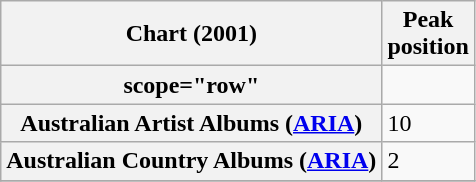<table class="wikitable sortable plainrowheaders">
<tr>
<th scope="col">Chart (2001)</th>
<th scope="col">Peak<br>position</th>
</tr>
<tr>
<th>scope="row"</th>
</tr>
<tr>
<th scope="row">Australian Artist Albums (<a href='#'>ARIA</a>)</th>
<td>10</td>
</tr>
<tr>
<th scope="row">Australian Country Albums (<a href='#'>ARIA</a>)</th>
<td>2</td>
</tr>
<tr>
</tr>
</table>
